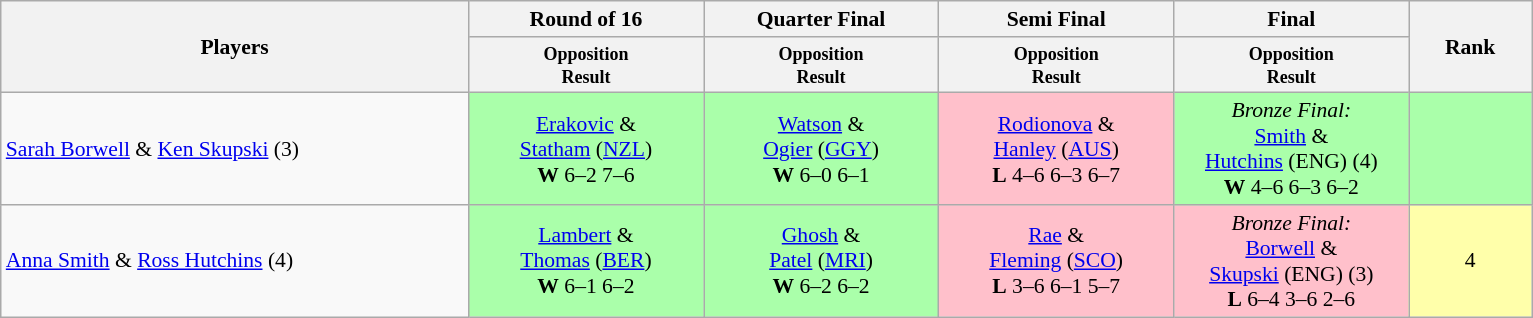<table class=wikitable style="font-size:90%">
<tr>
<th rowspan="2" style="width:305px;">Players</th>
<th width=150>Round of 16</th>
<th width=150>Quarter Final</th>
<th width=150>Semi Final</th>
<th width=150>Final</th>
<th rowspan="2" style="width:75px;">Rank</th>
</tr>
<tr>
<th style="line-height:1em"><small>Opposition<br>Result</small></th>
<th style="line-height:1em"><small>Opposition<br>Result</small></th>
<th style="line-height:1em"><small>Opposition<br>Result</small></th>
<th style="line-height:1em"><small>Opposition<br>Result</small></th>
</tr>
<tr>
<td><a href='#'>Sarah Borwell</a> & <a href='#'>Ken Skupski</a> (3)</td>
<td style="text-align:center; background:#afa;"> <a href='#'>Erakovic</a> &<br><a href='#'>Statham</a> (<a href='#'>NZL</a>)<br><strong>W</strong> 6–2 7–6</td>
<td style="text-align:center; background:#afa;"> <a href='#'>Watson</a> &<br><a href='#'>Ogier</a> (<a href='#'>GGY</a>)<br><strong>W</strong> 6–0 6–1</td>
<td style="text-align:center; background:pink;"> <a href='#'>Rodionova</a> &<br><a href='#'>Hanley</a> (<a href='#'>AUS</a>)<br><strong>L</strong> 4–6 6–3 6–7</td>
<td style="text-align:center; background:#afa;"><em>Bronze Final:</em><br> <a href='#'>Smith</a> &<br><a href='#'>Hutchins</a> (ENG) (4)<br><strong>W</strong> 4–6 6–3 6–2</td>
<td style="text-align:center; background:#afa;"></td>
</tr>
<tr>
<td><a href='#'>Anna Smith</a> & <a href='#'>Ross Hutchins</a> (4)</td>
<td style="text-align:center; background:#afa;"> <a href='#'>Lambert</a> &<br> <a href='#'>Thomas</a> (<a href='#'>BER</a>)<br><strong>W</strong> 6–1 6–2</td>
<td style="text-align:center; background:#afa;"> <a href='#'>Ghosh</a> &<br> <a href='#'>Patel</a> (<a href='#'>MRI</a>)<br><strong>W</strong> 6–2 6–2</td>
<td style="text-align:center; background:pink;"> <a href='#'>Rae</a> &<br><a href='#'>Fleming</a> (<a href='#'>SCO</a>)<br><strong>L</strong> 3–6 6–1 5–7</td>
<td style="text-align:center; background:pink;"><em>Bronze Final:</em><br> <a href='#'>Borwell</a> &<br><a href='#'>Skupski</a> (ENG) (3)<br><strong>L</strong> 6–4 3–6 2–6</td>
<td style="text-align:center; background:#ffa;">4</td>
</tr>
</table>
